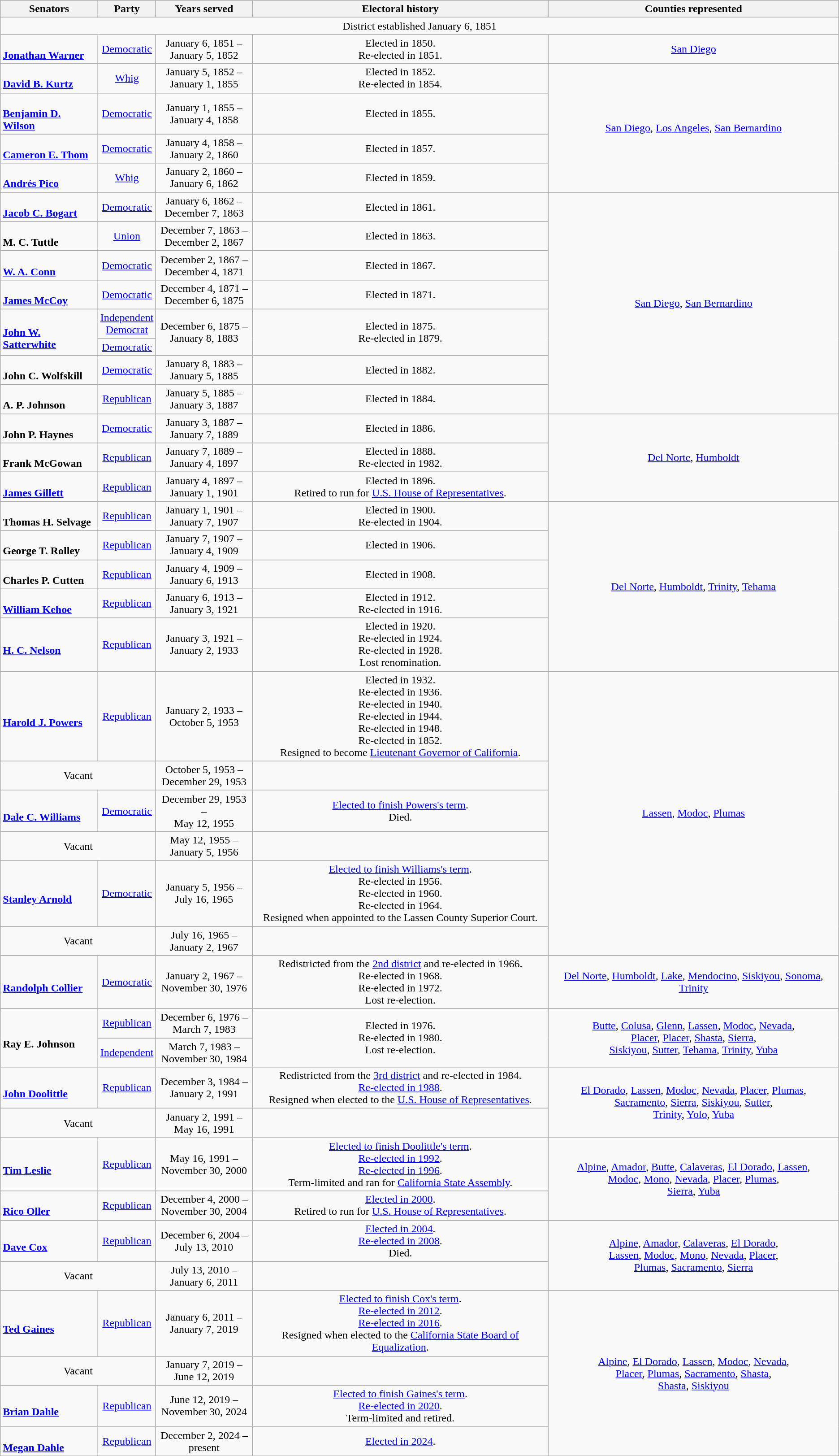<table class=wikitable style="text-align:center">
<tr>
<th>Senators</th>
<th>Party</th>
<th>Years served</th>
<th>Electoral history</th>
<th>Counties represented</th>
</tr>
<tr>
<td colspan=5>District established January 6, 1851</td>
</tr>
<tr>
<td align=left><br><strong><a href='#'>Jonathan Warner</a></strong><br></td>
<td><a href='#'>Democratic</a></td>
<td>January 6, 1851 –<br>January 5, 1852</td>
<td>Elected in 1850.<br>Re-elected in 1851.<br></td>
<td rowspan=2><a href='#'>San Diego</a></td>
</tr>
<tr>
<td rowspan=2 align=left><br><strong><a href='#'>David B. Kurtz</a></strong><br></td>
<td rowspan=2 ><a href='#'>Whig</a></td>
<td rowspan=2>January 5, 1852 –<br>January 1, 1855</td>
<td rowspan=2>Elected in 1852.<br>Re-elected in 1854.<br></td>
</tr>
<tr>
<td rowspan=4><a href='#'>San Diego</a>, <a href='#'>Los Angeles</a>, <a href='#'>San Bernardino</a></td>
</tr>
<tr>
<td align=left><br><strong><a href='#'>Benjamin D. Wilson</a></strong><br></td>
<td><a href='#'>Democratic</a></td>
<td>January 1, 1855 –<br>January 4, 1858</td>
<td>Elected in 1855.<br></td>
</tr>
<tr>
<td align=left><br><strong><a href='#'>Cameron E. Thom</a></strong><br></td>
<td><a href='#'>Democratic</a></td>
<td>January 4, 1858 –<br>January 2, 1860</td>
<td>Elected in 1857.<br></td>
</tr>
<tr>
<td align=left><br><strong><a href='#'>Andrés Pico</a></strong><br></td>
<td><a href='#'>Whig</a></td>
<td>January 2, 1860 –<br>January 6, 1862</td>
<td>Elected in 1859.<br></td>
</tr>
<tr>
<td align=left><br><strong><a href='#'>Jacob C. Bogart</a></strong><br></td>
<td><a href='#'>Democratic</a></td>
<td>January 6, 1862 –<br>December 7, 1863</td>
<td>Elected in 1861.<br></td>
<td rowspan="8"><a href='#'>San Diego</a>, <a href='#'>San Bernardino</a></td>
</tr>
<tr>
<td align=left><br><strong>M. C. Tuttle</strong><br></td>
<td><a href='#'>Union</a></td>
<td>December 7, 1863 –<br>December 2, 1867</td>
<td>Elected in 1863.<br></td>
</tr>
<tr>
<td align=left><br><strong><a href='#'>W. A. Conn</a></strong><br></td>
<td><a href='#'>Democratic</a></td>
<td>December 2, 1867 –<br>December 4, 1871</td>
<td>Elected in 1867.<br></td>
</tr>
<tr>
<td align=left><br><strong><a href='#'>James McCoy</a></strong><br></td>
<td><a href='#'>Democratic</a></td>
<td>December 4, 1871 –<br>December 6, 1875</td>
<td>Elected in 1871.<br></td>
</tr>
<tr>
<td rowspan=2 align=left><br><strong><a href='#'>John W. Satterwhite</a></strong><br></td>
<td><a href='#'>Independent<br>Democrat</a></td>
<td rowspan=2>December 6, 1875 –<br>January 8, 1883</td>
<td rowspan=2>Elected in 1875.<br>Re-elected in 1879.<br></td>
</tr>
<tr>
<td><a href='#'>Democratic</a></td>
</tr>
<tr>
<td align=left><br><strong>John C. Wolfskill</strong><br></td>
<td><a href='#'>Democratic</a></td>
<td>January 8, 1883 –<br>January 5, 1885</td>
<td>Elected in 1882.<br></td>
</tr>
<tr>
<td align=left><br><strong>A. P. Johnson</strong><br></td>
<td><a href='#'>Republican</a></td>
<td>January 5, 1885 –<br>January 3, 1887</td>
<td>Elected in 1884.<br></td>
</tr>
<tr>
<td align=left><br><strong>John P. Haynes</strong><br></td>
<td><a href='#'>Democratic</a></td>
<td>January 3, 1887 –<br>January 7, 1889</td>
<td>Elected in 1886.<br></td>
<td rowspan="4"><a href='#'>Del Norte</a>, <a href='#'>Humboldt</a></td>
</tr>
<tr>
<td align=left><br><strong>Frank McGowan</strong><br></td>
<td><a href='#'>Republican</a></td>
<td>January 7, 1889 –<br>January 4, 1897</td>
<td>Elected in 1888.<br>Re-elected in 1982.<br></td>
</tr>
<tr>
<td align=left><br><strong> <a href='#'>James Gillett</a></strong><br></td>
<td><a href='#'>Republican</a></td>
<td>January 4, 1897 –<br>January 1, 1901</td>
<td>Elected in 1896.<br>Retired to run for <a href='#'>U.S. House of Representatives</a>.</td>
</tr>
<tr>
<td rowspan=2 align=left><br><strong>Thomas H. Selvage</strong><br></td>
<td rowspan=2 ><a href='#'>Republican</a></td>
<td rowspan=2>January 1, 1901 –<br>January 7, 1907</td>
<td rowspan=2>Elected in 1900.<br>Re-elected in 1904.<br></td>
</tr>
<tr>
<td rowspan="5"><a href='#'>Del Norte</a>, <a href='#'>Humboldt</a>, <a href='#'>Trinity</a>, <a href='#'>Tehama</a></td>
</tr>
<tr>
<td align=left><br><strong>George T. Rolley</strong><br></td>
<td><a href='#'>Republican</a></td>
<td>January 7, 1907 –<br>January 4, 1909</td>
<td>Elected in 1906.<br></td>
</tr>
<tr>
<td align=left><br><strong>Charles P. Cutten</strong><br></td>
<td><a href='#'>Republican</a></td>
<td>January 4, 1909 –<br>January 6, 1913</td>
<td>Elected in 1908.<br></td>
</tr>
<tr>
<td align=left><br><strong><a href='#'>William Kehoe</a></strong><br></td>
<td><a href='#'>Republican</a></td>
<td>January 6, 1913 –<br>January 3, 1921</td>
<td>Elected in 1912.<br>Re-elected in 1916.<br></td>
</tr>
<tr>
<td align=left><br><strong><a href='#'>H. C. Nelson</a></strong><br></td>
<td><a href='#'>Republican</a></td>
<td>January 3, 1921 –<br>January 2, 1933</td>
<td>Elected in 1920.<br>Re-elected in 1924.<br>Re-elected in 1928.<br>Lost renomination.</td>
</tr>
<tr>
<td align=left><br><strong><a href='#'>Harold J. Powers</a></strong><br></td>
<td><a href='#'>Republican</a></td>
<td>January 2, 1933 –<br>October 5, 1953</td>
<td>Elected in 1932.<br>Re-elected in 1936.<br>Re-elected in 1940.<br>Re-elected in 1944.<br>Re-elected in 1948.<br>Re-elected in 1852.<br>Resigned to become <a href='#'>Lieutenant Governor of California</a>.</td>
<td rowspan="6"><a href='#'>Lassen</a>, <a href='#'>Modoc</a>, <a href='#'>Plumas</a></td>
</tr>
<tr>
<td colspan="2">Vacant</td>
<td>October 5, 1953 –<br>December 29, 1953</td>
<td></td>
</tr>
<tr>
<td align=left><br><strong><a href='#'>Dale C. Williams</a></strong><br></td>
<td><a href='#'>Democratic</a></td>
<td>December 29, 1953 –<br>May 12, 1955</td>
<td><a href='#'>Elected to finish Powers's term</a>.<br>Died.</td>
</tr>
<tr>
<td colspan="2">Vacant</td>
<td>May 12, 1955 –<br>January 5, 1956</td>
<td></td>
</tr>
<tr>
<td align=left><br><strong><a href='#'>Stanley Arnold</a></strong><br></td>
<td><a href='#'>Democratic</a></td>
<td>January 5, 1956 –<br>July 16, 1965</td>
<td><a href='#'>Elected to finish Williams's term</a>.<br>Re-elected in 1956.<br>Re-elected in 1960.<br>Re-elected in 1964.<br>Resigned when appointed to the Lassen County Superior Court.</td>
</tr>
<tr>
<td colspan="2">Vacant</td>
<td>July 16, 1965 –<br>January 2, 1967</td>
<td></td>
</tr>
<tr>
<td align=left><br><strong><a href='#'>Randolph Collier</a></strong><br></td>
<td><a href='#'>Democratic</a></td>
<td>January 2, 1967 –<br>November 30, 1976</td>
<td>Redistricted from the <a href='#'>2nd district</a> and re-elected in 1966.<br>Re-elected in 1968.<br>Re-elected in 1972.<br>Lost re-election.</td>
<td><a href='#'>Del Norte</a>, <a href='#'>Humboldt</a>, <a href='#'>Lake</a>, <a href='#'>Mendocino</a>, <a href='#'>Siskiyou</a>, <a href='#'>Sonoma</a>, <a href='#'>Trinity</a></td>
</tr>
<tr>
<td align=left rowspan=2><br><strong>Ray E. Johnson</strong><br></td>
<td><a href='#'>Republican</a></td>
<td>December 6, 1976 –<br>March 7, 1983</td>
<td rowspan=2>Elected in 1976.<br>Re-elected in 1980.<br>Lost re-election.</td>
<td Rowspan=2><a href='#'>Butte</a>, <a href='#'>Colusa</a>, <a href='#'>Glenn</a>, <a href='#'>Lassen</a>, <a href='#'>Modoc</a>, <a href='#'>Nevada</a>,<br><a href='#'>Placer</a>, <a href='#'>Placer</a>, <a href='#'>Shasta</a>, <a href='#'>Sierra</a>,<br><a href='#'>Siskiyou</a>, <a href='#'>Sutter</a>, <a href='#'>Tehama</a>, <a href='#'>Trinity</a>, <a href='#'>Yuba</a></td>
</tr>
<tr>
<td><a href='#'>Independent</a></td>
<td>March 7, 1983 –<br>November 30, 1984</td>
</tr>
<tr>
<td align=left><br><strong><a href='#'>John Doolittle</a></strong><br></td>
<td><a href='#'>Republican</a></td>
<td>December 3, 1984 –<br>January 2, 1991</td>
<td>Redistricted from the <a href='#'>3rd district</a> and re-elected in 1984.<br><a href='#'>Re-elected in 1988</a>.<br>Resigned when elected to the <a href='#'>U.S. House of Representatives</a>.</td>
<td rowspan="2"><a href='#'>El Dorado</a>, <a href='#'>Lassen</a>, <a href='#'>Modoc</a>, <a href='#'>Nevada</a>, <a href='#'>Placer</a>, <a href='#'>Plumas</a>,<br><a href='#'>Sacramento</a>, <a href='#'>Sierra</a>, <a href='#'>Siskiyou</a>, <a href='#'>Sutter</a>,<br><a href='#'>Trinity</a>, <a href='#'>Yolo</a>, <a href='#'>Yuba</a></td>
</tr>
<tr>
<td colspan="2">Vacant</td>
<td>January 2, 1991 –<br>May 16, 1991</td>
<td></td>
</tr>
<tr>
<td align=left><br><strong><a href='#'>Tim Leslie</a></strong><br></td>
<td><a href='#'>Republican</a></td>
<td>May 16, 1991 –<br>November 30, 2000</td>
<td><a href='#'>Elected to finish Doolittle's term</a>.<br><a href='#'>Re-elected in 1992</a>.<br><a href='#'>Re-elected in 1996</a>.<br>Term-limited and ran for <a href='#'>California State Assembly</a>.</td>
<td rowspan="2"><a href='#'>Alpine</a>, <a href='#'>Amador</a>, <a href='#'>Butte</a>, <a href='#'>Calaveras</a>, <a href='#'>El Dorado</a>, <a href='#'>Lassen</a>,<br><a href='#'>Modoc</a>, <a href='#'>Mono</a>, <a href='#'>Nevada</a>, <a href='#'>Placer</a>, <a href='#'>Plumas</a>,<br><a href='#'>Sierra</a>, <a href='#'>Yuba</a></td>
</tr>
<tr>
<td align=left><br><strong><a href='#'>Rico Oller</a></strong><br></td>
<td><a href='#'>Republican</a></td>
<td>December 4, 2000 –<br>November 30, 2004</td>
<td><a href='#'>Elected in 2000</a>.<br>Retired to run for <a href='#'>U.S. House of Representatives</a>.</td>
</tr>
<tr>
<td align=left><br><strong><a href='#'>Dave Cox</a></strong><br></td>
<td><a href='#'>Republican</a></td>
<td>December 6, 2004 –<br>July 13, 2010</td>
<td><a href='#'>Elected in 2004</a>.<br><a href='#'>Re-elected in 2008</a>.<br>Died.</td>
<td rowspan="3"><a href='#'>Alpine</a>, <a href='#'>Amador</a>, <a href='#'>Calaveras</a>, <a href='#'>El Dorado</a>,<br><a href='#'>Lassen</a>, <a href='#'>Modoc</a>, <a href='#'>Mono</a>, <a href='#'>Nevada</a>, <a href='#'>Placer</a>,<br><a href='#'>Plumas</a>, <a href='#'>Sacramento</a>, <a href='#'>Sierra</a></td>
</tr>
<tr>
<td colspan="2">Vacant</td>
<td>July 13, 2010 –<br>January 6, 2011</td>
<td></td>
</tr>
<tr>
<td align=left rowspan=2><br><strong><a href='#'>Ted Gaines</a></strong><br></td>
<td rowspan=2 ><a href='#'>Republican</a></td>
<td rowspan=2>January 6, 2011 –<br>January 7, 2019</td>
<td rowspan=2><a href='#'>Elected to finish Cox's term</a>.<br><a href='#'>Re-elected in 2012</a>.<br><a href='#'>Re-elected in 2016</a>.<br>Resigned when elected to the <a href='#'>California State Board of Equalization</a>.</td>
</tr>
<tr>
<td rowspan="4"><a href='#'>Alpine</a>, <a href='#'>El Dorado</a>, <a href='#'>Lassen</a>, <a href='#'>Modoc</a>, <a href='#'>Nevada</a>,<br><a href='#'>Placer</a>, <a href='#'>Plumas</a>, <a href='#'>Sacramento</a>, <a href='#'>Shasta</a>,<br><a href='#'>Shasta</a>, <a href='#'>Siskiyou</a></td>
</tr>
<tr>
<td colspan="2">Vacant</td>
<td>January 7, 2019 –<br>June 12, 2019</td>
<td></td>
</tr>
<tr>
<td align=left><br><strong><a href='#'>Brian Dahle</a></strong><br></td>
<td><a href='#'>Republican</a></td>
<td>June 12, 2019 –<br>November 30, 2024</td>
<td><a href='#'>Elected to finish Gaines's term</a>.<br><a href='#'>Re-elected in 2020</a>.<br>Term-limited and retired.</td>
</tr>
<tr>
<td align=left><br><strong><a href='#'>Megan Dahle</a></strong><br></td>
<td><a href='#'>Republican</a></td>
<td>December 2, 2024 –<br>present</td>
<td><a href='#'>Elected in 2024</a>.</td>
</tr>
</table>
